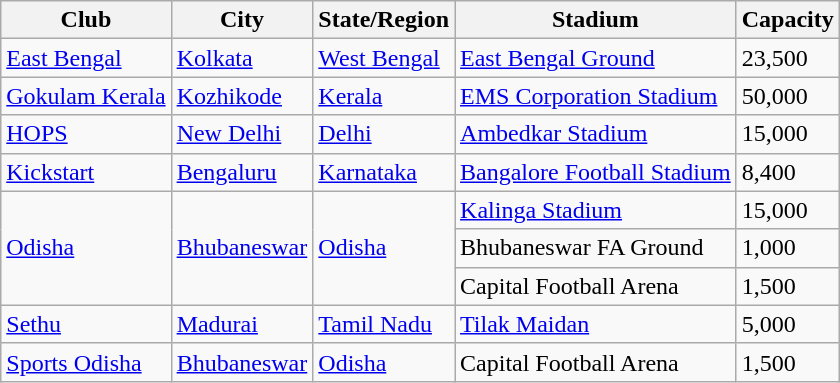<table class="wikitable sortable">
<tr>
<th>Club</th>
<th>City</th>
<th>State/Region</th>
<th>Stadium</th>
<th>Capacity</th>
</tr>
<tr>
<td><a href='#'>East Bengal</a></td>
<td><a href='#'>Kolkata</a></td>
<td><a href='#'>West Bengal</a></td>
<td><a href='#'>East Bengal Ground</a></td>
<td>23,500</td>
</tr>
<tr>
<td><a href='#'>Gokulam Kerala</a></td>
<td><a href='#'>Kozhikode</a></td>
<td><a href='#'>Kerala</a></td>
<td><a href='#'>EMS Corporation Stadium</a></td>
<td>50,000</td>
</tr>
<tr>
<td><a href='#'>HOPS</a></td>
<td><a href='#'>New Delhi</a></td>
<td><a href='#'>Delhi</a></td>
<td><a href='#'>Ambedkar Stadium</a></td>
<td>15,000</td>
</tr>
<tr>
<td><a href='#'>Kickstart</a></td>
<td><a href='#'>Bengaluru</a></td>
<td><a href='#'>Karnataka</a></td>
<td><a href='#'>Bangalore Football Stadium</a></td>
<td>8,400</td>
</tr>
<tr>
<td rowspan="3"><a href='#'>Odisha</a></td>
<td rowspan="3"><a href='#'>Bhubaneswar</a></td>
<td rowspan="3"><a href='#'>Odisha</a></td>
<td><a href='#'>Kalinga Stadium</a></td>
<td>15,000</td>
</tr>
<tr>
<td>Bhubaneswar FA Ground</td>
<td>1,000</td>
</tr>
<tr>
<td>Capital Football Arena</td>
<td>1,500</td>
</tr>
<tr>
<td><a href='#'>Sethu</a></td>
<td><a href='#'>Madurai</a></td>
<td><a href='#'>Tamil Nadu</a></td>
<td><a href='#'>Tilak Maidan</a></td>
<td>5,000</td>
</tr>
<tr>
<td><a href='#'>Sports Odisha</a></td>
<td><a href='#'>Bhubaneswar</a></td>
<td><a href='#'>Odisha</a></td>
<td>Capital Football Arena</td>
<td>1,500</td>
</tr>
</table>
